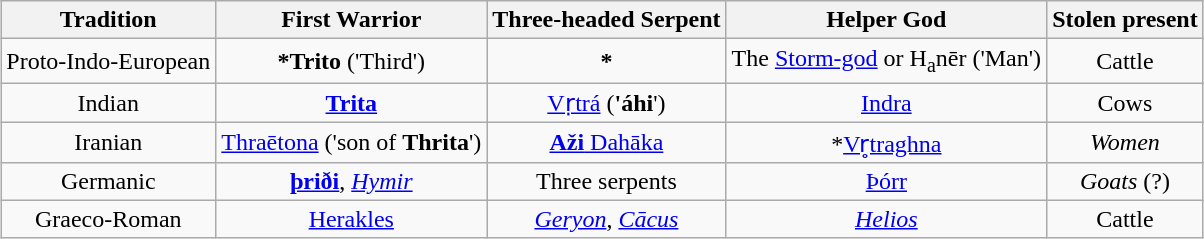<table class="wikitable" style="text-align: center; margin-left: auto; margin-right: auto; border: none;">
<tr>
<th>Tradition</th>
<th>First Warrior</th>
<th>Three-headed Serpent</th>
<th>Helper God</th>
<th>Stolen present</th>
</tr>
<tr>
<td>Proto-Indo-European</td>
<td><strong>*Trito</strong> ('Third')</td>
<td><strong>*</strong></td>
<td>The <a href='#'>Storm-god</a> or H<sub>a</sub>nēr ('Man')</td>
<td>Cattle</td>
</tr>
<tr>
<td>Indian</td>
<td><strong><a href='#'>Trita</a></strong></td>
<td><a href='#'>Vṛtrá</a> (<strong>'áhi</strong>')</td>
<td><a href='#'>Indra</a></td>
<td>Cows</td>
</tr>
<tr>
<td>Iranian</td>
<td><a href='#'>Thraētona</a> ('son of <strong>Thrita</strong>')</td>
<td><a href='#'><strong>Aži</strong> Dahāka</a></td>
<td>*<a href='#'>Vr̥traghna</a></td>
<td><em>Women</em></td>
</tr>
<tr>
<td>Germanic</td>
<td><strong><a href='#'>þriði</a></strong>, <em><a href='#'>Hymir</a></em></td>
<td>Three serpents</td>
<td><a href='#'>Þórr</a></td>
<td><em>Goats</em> (?)</td>
</tr>
<tr>
<td>Graeco-Roman</td>
<td><a href='#'>Herakles</a></td>
<td><em><a href='#'>Geryon</a></em>, <a href='#'><em>Cācus</em></a></td>
<td><em><a href='#'>Helios</a></em></td>
<td>Cattle</td>
</tr>
</table>
